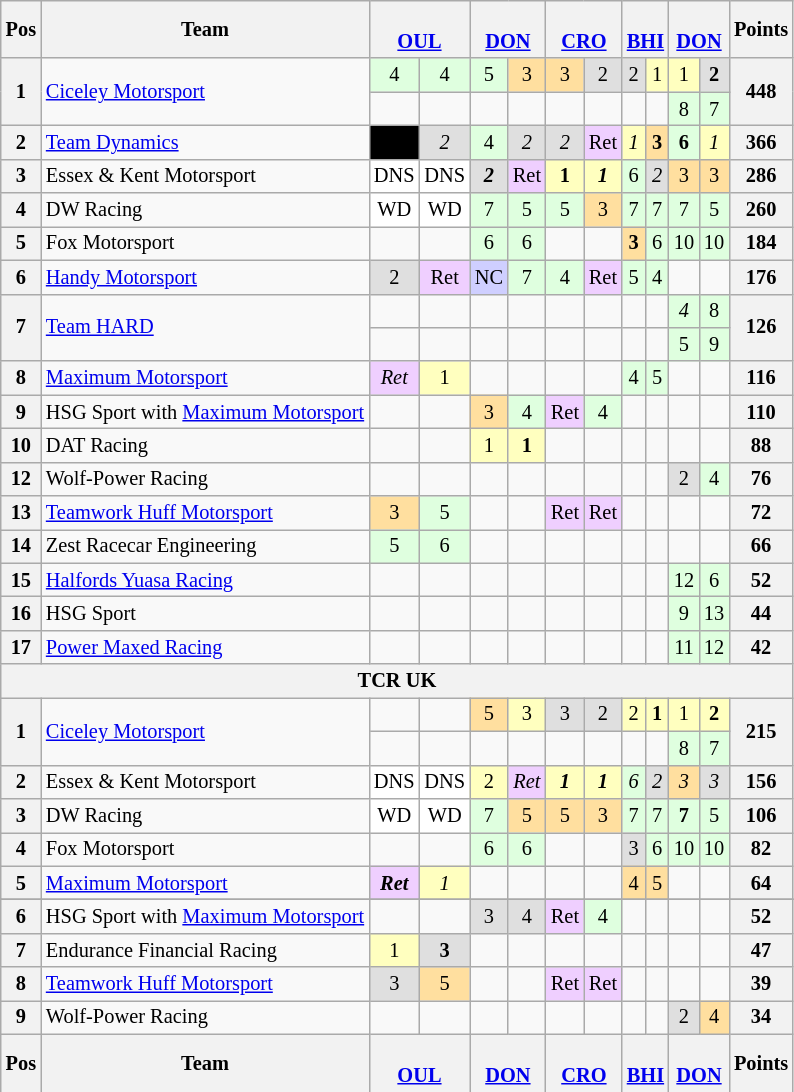<table class="wikitable" style="font-size: 85%; text-align: center;">
<tr valign="top">
<th valign="middle">Pos</th>
<th valign="middle">Team</th>
<th colspan="2"><br><a href='#'>OUL</a></th>
<th colspan="2"><br><a href='#'>DON</a></th>
<th colspan="2"><br><a href='#'>CRO</a></th>
<th colspan="2"><br><a href='#'>BHI</a></th>
<th colspan="2"><br><a href='#'>DON</a></th>
<th valign=middle>Points</th>
</tr>
<tr>
<th rowspan=2>1</th>
<td rowspan=2 align=left> <a href='#'>Ciceley Motorsport</a></td>
<td style="background:#dfffdf;">4</td>
<td style="background:#dfffdf;">4</td>
<td style="background:#dfffdf;">5</td>
<td style="background:#ffdf9f;">3</td>
<td style="background:#ffdf9f;">3</td>
<td style="background:#dfdfdf;">2</td>
<td style="background:#dfdfdf;">2</td>
<td style="background:#ffffbf;">1</td>
<td style="background:#ffffbf;">1</td>
<td style="background:#dfdfdf;"><strong>2</strong></td>
<th rowspan=2>448</th>
</tr>
<tr>
<td></td>
<td></td>
<td></td>
<td></td>
<td></td>
<td></td>
<td></td>
<td></td>
<td style="background:#dfffdf;">8</td>
<td style="background:#dfffdf;">7</td>
</tr>
<tr>
<th>2</th>
<td align=left> <a href='#'>Team Dynamics</a></td>
<td style="background-color:#000000; color:white"></td>
<td style="background:#dfdfdf;"><em>2</em></td>
<td style="background:#dfffdf;">4</td>
<td style="background:#dfdfdf;"><em>2</em></td>
<td style="background:#dfdfdf;"><em>2</em></td>
<td style="background:#efcfff;">Ret</td>
<td style="background:#ffffbf;"><em>1</em></td>
<td style="background:#ffdf9f;"><strong>3</strong></td>
<td style="background:#dfffdf;"><strong>6</strong></td>
<td style="background:#ffffbf;"><em>1</em></td>
<th>366</th>
</tr>
<tr>
<th>3</th>
<td align=left> Essex & Kent Motorsport</td>
<td style="background:#ffffff;">DNS</td>
<td style="background:#ffffff;">DNS</td>
<td style="background:#dfdfdf;"><strong><em>2</em></strong></td>
<td style="background:#efcfff;">Ret</td>
<td style="background:#ffffbf;"><strong>1</strong></td>
<td style="background:#ffffbf;"><strong><em>1</em></strong></td>
<td style="background:#dfffdf;">6</td>
<td style="background:#dfdfdf;"><em>2</em></td>
<td style="background:#ffdf9f;">3</td>
<td style="background:#ffdf9f;">3</td>
<th>286</th>
</tr>
<tr>
<th>4</th>
<td align=left> DW Racing</td>
<td style="background:#ffffff;">WD</td>
<td style="background:#ffffff;">WD</td>
<td style="background:#dfffdf;">7</td>
<td style="background:#dfffdf;">5</td>
<td style="background:#dfffdf;">5</td>
<td style="background:#ffdf9f;">3</td>
<td style="background:#dfffdf;">7</td>
<td style="background:#dfffdf;">7</td>
<td style="background:#dfffdf;">7</td>
<td style="background:#dfffdf;">5</td>
<th>260</th>
</tr>
<tr>
<th>5</th>
<td align=left> Fox Motorsport</td>
<td></td>
<td></td>
<td style="background:#dfffdf;">6</td>
<td style="background:#dfffdf;">6</td>
<td></td>
<td></td>
<td style="background:#ffdf9f;"><strong>3</strong></td>
<td style="background:#dfffdf;">6</td>
<td style="background:#dfffdf;">10</td>
<td style="background:#dfffdf;">10</td>
<th>184</th>
</tr>
<tr>
<th>6</th>
<td align=left> <a href='#'>Handy Motorsport</a></td>
<td style="background:#dfdfdf;">2</td>
<td style="background:#efcfff;">Ret</td>
<td style="background:#cfcfff;">NC</td>
<td style="background:#dfffdf;">7</td>
<td style="background:#dfffdf;">4</td>
<td style="background:#efcfff;">Ret</td>
<td style="background:#dfffdf;">5</td>
<td style="background:#dfffdf;">4</td>
<td></td>
<td></td>
<th>176</th>
</tr>
<tr>
<th rowspan=2>7</th>
<td rowspan=2 align=left> <a href='#'>Team HARD</a></td>
<td></td>
<td></td>
<td></td>
<td></td>
<td></td>
<td></td>
<td></td>
<td></td>
<td style="background:#dfffdf;"><em>4</em></td>
<td style="background:#dfffdf;">8</td>
<th rowspan=2>126</th>
</tr>
<tr>
<td></td>
<td></td>
<td></td>
<td></td>
<td></td>
<td></td>
<td></td>
<td></td>
<td style="background:#dfffdf;">5</td>
<td style="background:#dfffdf;">9</td>
</tr>
<tr>
<th>8</th>
<td align=left> <a href='#'>Maximum Motorsport</a></td>
<td style="background:#efcfff;"><em>Ret</em></td>
<td style="background:#ffffbf;">1</td>
<td></td>
<td></td>
<td></td>
<td></td>
<td style="background:#dfffdf;">4</td>
<td style="background:#dfffdf;">5</td>
<td></td>
<td></td>
<th>116</th>
</tr>
<tr>
<th>9</th>
<td align=left> HSG Sport with <a href='#'>Maximum Motorsport</a></td>
<td></td>
<td></td>
<td style="background:#ffdf9f;">3</td>
<td style="background:#dfffdf;">4</td>
<td style="background:#efcfff;">Ret</td>
<td style="background:#dfffdf;">4</td>
<td></td>
<td></td>
<td></td>
<td></td>
<th>110</th>
</tr>
<tr>
<th>10</th>
<td align=left> DAT Racing</td>
<td></td>
<td></td>
<td style="background:#ffffbf;">1</td>
<td style="background:#ffffbf;"><strong>1</strong></td>
<td></td>
<td></td>
<td></td>
<td></td>
<td></td>
<td></td>
<th>88</th>
</tr>
<tr>
<th>12</th>
<td align=left> Wolf-Power Racing</td>
<td></td>
<td></td>
<td></td>
<td></td>
<td></td>
<td></td>
<td></td>
<td></td>
<td style="background:#dfdfdf;">2</td>
<td style="background:#dfffdf;">4</td>
<th>76</th>
</tr>
<tr>
<th>13</th>
<td align=left> <a href='#'>Teamwork Huff Motorsport</a></td>
<td style="background:#ffdf9f;">3</td>
<td style="background:#dfffdf;">5</td>
<td></td>
<td></td>
<td style="background:#efcfff;">Ret</td>
<td style="background:#efcfff;">Ret</td>
<td></td>
<td></td>
<td></td>
<td></td>
<th>72</th>
</tr>
<tr>
<th>14</th>
<td align=left> Zest Racecar Engineering</td>
<td style="background:#dfffdf;">5</td>
<td style="background:#dfffdf;">6</td>
<td></td>
<td></td>
<td></td>
<td></td>
<td></td>
<td></td>
<td></td>
<td></td>
<th>66</th>
</tr>
<tr>
<th>15</th>
<td align=left> <a href='#'>Halfords Yuasa Racing</a></td>
<td></td>
<td></td>
<td></td>
<td></td>
<td></td>
<td></td>
<td></td>
<td></td>
<td style="background:#dfffdf;">12</td>
<td style="background:#dfffdf;">6</td>
<th>52</th>
</tr>
<tr>
<th>16</th>
<td align=left> HSG Sport</td>
<td></td>
<td></td>
<td></td>
<td></td>
<td></td>
<td></td>
<td></td>
<td></td>
<td style="background:#dfffdf;">9</td>
<td style="background:#dfffdf;">13</td>
<th>44</th>
</tr>
<tr>
<th>17</th>
<td align=left> <a href='#'>Power Maxed Racing</a></td>
<td></td>
<td></td>
<td></td>
<td></td>
<td></td>
<td></td>
<td></td>
<td></td>
<td style="background:#dfffdf;">11</td>
<td style="background:#dfffdf;">12</td>
<th>42</th>
</tr>
<tr>
<th colspan=17>TCR UK</th>
</tr>
<tr>
<th rowspan=2>1</th>
<td rowspan=2 align=left> <a href='#'>Ciceley Motorsport</a></td>
<td></td>
<td></td>
<td style="background:#ffdf9f;">5</td>
<td style="background:#ffffbf;">3</td>
<td style="background:#dfdfdf;">3</td>
<td style="background:#dfdfdf;">2</td>
<td style="background:#ffffbf;">2</td>
<td style="background:#ffffbf;"><strong>1</strong></td>
<td style="background:#ffffbf;">1</td>
<td style="background:#ffffbf;"><strong>2</strong></td>
<th rowspan=2>215</th>
</tr>
<tr>
<td></td>
<td></td>
<td></td>
<td></td>
<td></td>
<td></td>
<td></td>
<td></td>
<td style="background:#dfffdf;">8</td>
<td style="background:#dfffdf;">7</td>
</tr>
<tr>
<th>2</th>
<td align=left> Essex & Kent Motorsport</td>
<td style="background:#ffffff;">DNS</td>
<td style="background:#ffffff;">DNS</td>
<td style="background:#ffffbf;">2</td>
<td style="background:#efcfff;"><em>Ret</em></td>
<td style="background:#ffffbf;"><strong><em>1</em></strong></td>
<td style="background:#ffffbf;"><strong><em>1</em></strong></td>
<td style="background:#dfffdf;"><em>6</em></td>
<td style="background:#dfdfdf;"><em>2</em></td>
<td style="background:#ffdf9f;"><em>3</em></td>
<td style="background:#dfdfdf;"><em>3</em></td>
<th>156</th>
</tr>
<tr>
<th>3</th>
<td align=left> DW Racing</td>
<td style="background:#ffffff;">WD</td>
<td style="background:#ffffff;">WD</td>
<td style="background:#dfffdf;">7</td>
<td style="background:#ffdf9f;">5</td>
<td style="background:#ffdf9f;">5</td>
<td style="background:#ffdf9f;">3</td>
<td style="background:#dfffdf;">7</td>
<td style="background:#dfffdf;">7</td>
<td style="background:#dfffdf;"><strong>7</strong></td>
<td style="background:#dfffdf;">5</td>
<th>106</th>
</tr>
<tr>
<th>4</th>
<td align=left> Fox Motorsport</td>
<td></td>
<td></td>
<td style="background:#dfffdf;">6</td>
<td style="background:#dfffdf;">6</td>
<td></td>
<td></td>
<td style="background:#dfdfdf;">3</td>
<td style="background:#dfffdf;">6</td>
<td style="background:#dfffdf;">10</td>
<td style="background:#dfffdf;">10</td>
<th>82</th>
</tr>
<tr>
<th>5</th>
<td align=left> <a href='#'>Maximum Motorsport</a></td>
<td style="background:#efcfff;"><strong><em>Ret</em></strong></td>
<td style="background:#ffffbf;"><em>1</em></td>
<td></td>
<td></td>
<td></td>
<td></td>
<td style="background:#ffdf9f;">4</td>
<td style="background:#ffdf9f;">5</td>
<td></td>
<td></td>
<th>64</th>
</tr>
<tr>
</tr>
<tr>
<th>6</th>
<td align=left> HSG Sport with <a href='#'>Maximum Motorsport</a></td>
<td></td>
<td></td>
<td style="background:#dfdfdf;">3</td>
<td style="background:#dfdfdf;">4</td>
<td style="background:#efcfff;">Ret</td>
<td style="background:#dfffdf;">4</td>
<td></td>
<td></td>
<td></td>
<td></td>
<th>52</th>
</tr>
<tr>
<th>7</th>
<td align=left> Endurance Financial Racing</td>
<td style="background:#ffffbf;">1</td>
<td style="background:#dfdfdf;"><strong>3</strong></td>
<td></td>
<td></td>
<td></td>
<td></td>
<td></td>
<td></td>
<td></td>
<td></td>
<th>47</th>
</tr>
<tr>
<th>8</th>
<td align=left> <a href='#'>Teamwork Huff Motorsport</a></td>
<td style="background:#dfdfdf;">3</td>
<td style="background:#ffdf9f;">5</td>
<td></td>
<td></td>
<td style="background:#efcfff;">Ret</td>
<td style="background:#efcfff;">Ret</td>
<td></td>
<td></td>
<td></td>
<td></td>
<th>39</th>
</tr>
<tr>
<th>9</th>
<td align=left> Wolf-Power Racing</td>
<td></td>
<td></td>
<td></td>
<td></td>
<td></td>
<td></td>
<td></td>
<td></td>
<td style="background:#dfdfdf;">2</td>
<td style="background:#ffdf9f;">4</td>
<th>34</th>
</tr>
<tr valign="top">
<th valign="middle">Pos</th>
<th valign="middle">Team</th>
<th colspan="2"><br><a href='#'>OUL</a></th>
<th colspan="2"><br><a href='#'>DON</a></th>
<th colspan="2"><br><a href='#'>CRO</a></th>
<th colspan="2"><br><a href='#'>BHI</a></th>
<th colspan="2"><br><a href='#'>DON</a></th>
<th valign=middle>Points</th>
</tr>
<tr>
</tr>
</table>
